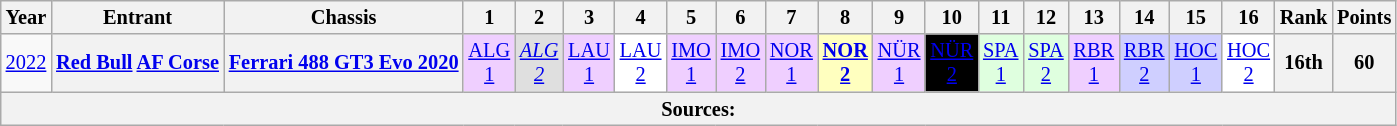<table class="wikitable" style="text-align:center; font-size:85%">
<tr>
<th>Year</th>
<th>Entrant</th>
<th>Chassis</th>
<th>1</th>
<th>2</th>
<th>3</th>
<th>4</th>
<th>5</th>
<th>6</th>
<th>7</th>
<th>8</th>
<th>9</th>
<th>10</th>
<th>11</th>
<th>12</th>
<th>13</th>
<th>14</th>
<th>15</th>
<th>16</th>
<th>Rank</th>
<th>Points</th>
</tr>
<tr>
<td><a href='#'>2022</a></td>
<th><a href='#'>Red Bull</a> <a href='#'>AF Corse</a></th>
<th><a href='#'>Ferrari 488 GT3 Evo 2020</a></th>
<td style="background:#EFCFFF;"><a href='#'>ALG<br>1</a><br></td>
<td style="background:#DFDFDF;"><em><a href='#'>ALG<br>2</a></em><br></td>
<td style="background:#EFCFFF;"><a href='#'>LAU<br>1</a><br></td>
<td style="background:#FFFFFF;"><a href='#'>LAU<br>2</a><br></td>
<td style="background:#EFCFFF;"><a href='#'>IMO<br>1</a><br></td>
<td style="background:#EFCFFF;"><a href='#'>IMO<br>2</a><br></td>
<td style="background:#EFCFFF;"><a href='#'>NOR<br>1</a><br></td>
<td style="background:#FFFFBF;"><strong><a href='#'>NOR<br>2</a></strong><br></td>
<td style="background:#EFCFFF;"><a href='#'>NÜR<br>1</a><br></td>
<td style="background:#000000; color:white"><a href='#'><span>NÜR<br>2</span></a><br></td>
<td style="background:#DFFFDF;"><a href='#'>SPA<br>1</a><br></td>
<td style="background:#DFFFDF;"><a href='#'>SPA<br>2</a><br></td>
<td style="background:#EFCFFF;"><a href='#'>RBR<br>1</a><br></td>
<td style="background:#CFCFFF;"><a href='#'>RBR<br>2</a><br></td>
<td style="background:#CFCFFF;"><a href='#'>HOC<br>1</a><br></td>
<td style="background:#FFFFFF;"><a href='#'>HOC<br>2</a><br></td>
<th>16th</th>
<th>60</th>
</tr>
<tr>
<th colspan="21">Sources:</th>
</tr>
</table>
